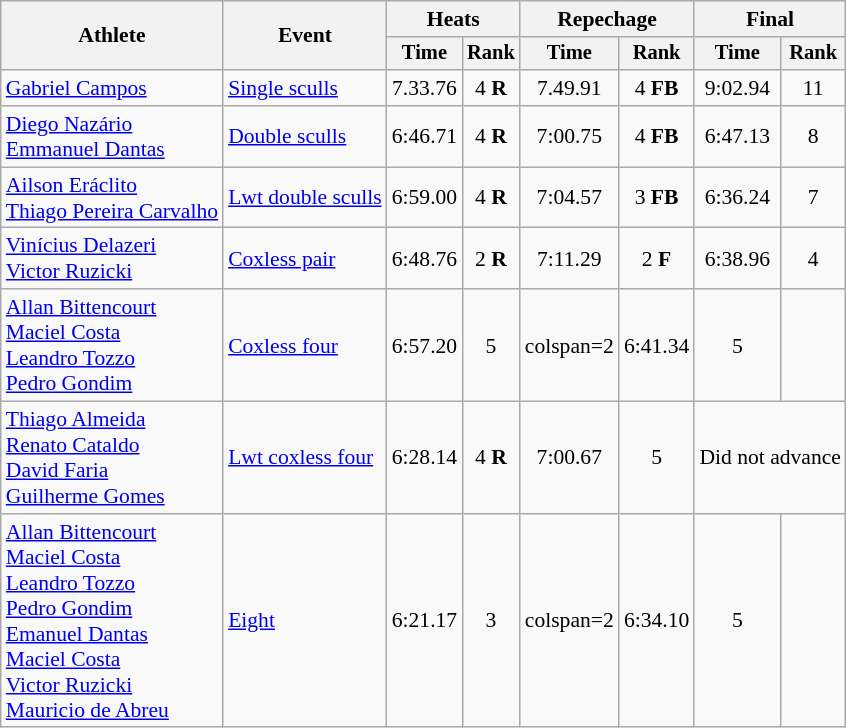<table class="wikitable" style="font-size:90%">
<tr>
<th rowspan=2>Athlete</th>
<th rowspan=2>Event</th>
<th colspan="2">Heats</th>
<th colspan="2">Repechage</th>
<th colspan="2">Final</th>
</tr>
<tr style="font-size:95%">
<th>Time</th>
<th>Rank</th>
<th>Time</th>
<th>Rank</th>
<th>Time</th>
<th>Rank</th>
</tr>
<tr align=center>
<td align=left><a href='#'>Gabriel Campos</a></td>
<td align=left><a href='#'>Single sculls</a></td>
<td>7.33.76</td>
<td>4 <strong>R</strong></td>
<td>7.49.91</td>
<td>4 <strong>FB</strong></td>
<td>9:02.94</td>
<td>11</td>
</tr>
<tr align=center>
<td align=left><a href='#'>Diego Nazário</a><br><a href='#'>Emmanuel Dantas</a></td>
<td align=left><a href='#'>Double sculls</a></td>
<td>6:46.71</td>
<td>4 <strong>R</strong></td>
<td>7:00.75</td>
<td>4 <strong>FB</strong></td>
<td>6:47.13</td>
<td>8</td>
</tr>
<tr align=center>
<td align=left><a href='#'>Ailson Eráclito</a><br><a href='#'>Thiago Pereira Carvalho</a></td>
<td align=left><a href='#'>Lwt double sculls</a></td>
<td>6:59.00</td>
<td>4 <strong>R</strong></td>
<td>7:04.57</td>
<td>3 <strong>FB</strong></td>
<td>6:36.24</td>
<td>7</td>
</tr>
<tr align=center>
<td align=left><a href='#'>Vinícius Delazeri</a><br><a href='#'>Victor Ruzicki</a></td>
<td align=left><a href='#'>Coxless pair</a></td>
<td>6:48.76</td>
<td>2 <strong>R</strong></td>
<td>7:11.29</td>
<td>2 <strong>F</strong></td>
<td>6:38.96</td>
<td>4</td>
</tr>
<tr align=center>
<td align=left><a href='#'>Allan Bittencourt</a><br><a href='#'>Maciel Costa</a><br><a href='#'>Leandro Tozzo</a><br><a href='#'>Pedro Gondim</a></td>
<td align=left><a href='#'>Coxless four</a></td>
<td>6:57.20</td>
<td>5</td>
<td>colspan=2 </td>
<td>6:41.34</td>
<td>5</td>
</tr>
<tr align=center>
<td align=left><a href='#'>Thiago Almeida</a><br><a href='#'>Renato Cataldo</a><br><a href='#'>David Faria</a><br><a href='#'>Guilherme Gomes</a></td>
<td align=left><a href='#'>Lwt coxless four</a></td>
<td>6:28.14</td>
<td>4 <strong>R</strong></td>
<td>7:00.67</td>
<td>5</td>
<td colspan=2>Did not advance</td>
</tr>
<tr align=center>
<td align=left><a href='#'>Allan Bittencourt</a><br><a href='#'>Maciel Costa</a><br><a href='#'>Leandro Tozzo</a><br><a href='#'>Pedro Gondim</a><br><a href='#'>Emanuel Dantas</a><br><a href='#'>Maciel Costa</a><br><a href='#'>Victor Ruzicki</a><br><a href='#'>Mauricio de Abreu</a></td>
<td align=left><a href='#'>Eight</a></td>
<td>6:21.17</td>
<td>3</td>
<td>colspan=2 </td>
<td>6:34.10</td>
<td>5</td>
</tr>
</table>
